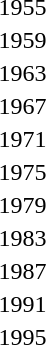<table>
<tr>
<td>1955</td>
<td></td>
<td></td>
<td></td>
</tr>
<tr>
<td>1959</td>
<td></td>
<td></td>
<td></td>
</tr>
<tr>
<td>1963</td>
<td></td>
<td></td>
<td></td>
</tr>
<tr>
<td>1967</td>
<td></td>
<td></td>
<td></td>
</tr>
<tr>
<td>1971</td>
<td></td>
<td></td>
<td></td>
</tr>
<tr>
<td>1975</td>
<td></td>
<td></td>
<td></td>
</tr>
<tr>
<td>1979</td>
<td></td>
<td></td>
<td></td>
</tr>
<tr>
<td>1983</td>
<td></td>
<td></td>
<td></td>
</tr>
<tr>
<td>1987</td>
<td></td>
<td></td>
<td></td>
</tr>
<tr>
<td>1991</td>
<td></td>
<td></td>
<td></td>
</tr>
<tr>
<td>1995</td>
<td></td>
<td></td>
<td></td>
</tr>
</table>
